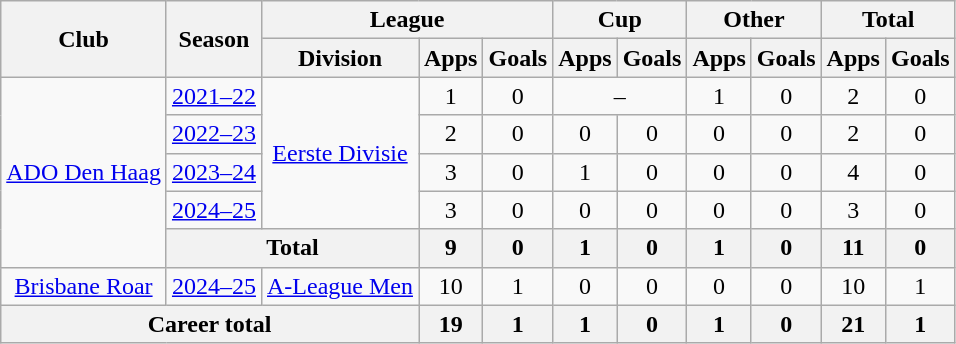<table class="wikitable" style="text-align:center">
<tr>
<th rowspan="2">Club</th>
<th rowspan="2">Season</th>
<th colspan="3">League</th>
<th colspan="2">Cup</th>
<th colspan="2">Other</th>
<th colspan="2">Total</th>
</tr>
<tr>
<th>Division</th>
<th>Apps</th>
<th>Goals</th>
<th>Apps</th>
<th>Goals</th>
<th>Apps</th>
<th>Goals</th>
<th>Apps</th>
<th>Goals</th>
</tr>
<tr>
<td rowspan="5"><a href='#'>ADO Den Haag</a></td>
<td><a href='#'>2021–22</a></td>
<td rowspan="4"><a href='#'>Eerste Divisie</a></td>
<td>1</td>
<td>0</td>
<td colspan="2">–</td>
<td>1</td>
<td>0</td>
<td>2</td>
<td>0</td>
</tr>
<tr>
<td><a href='#'>2022–23</a></td>
<td>2</td>
<td>0</td>
<td>0</td>
<td>0</td>
<td>0</td>
<td>0</td>
<td>2</td>
<td>0</td>
</tr>
<tr>
<td><a href='#'>2023–24</a></td>
<td>3</td>
<td>0</td>
<td>1</td>
<td>0</td>
<td>0</td>
<td>0</td>
<td>4</td>
<td>0</td>
</tr>
<tr>
<td><a href='#'>2024–25</a></td>
<td>3</td>
<td>0</td>
<td>0</td>
<td 0>0</td>
<td>0</td>
<td>0</td>
<td>3</td>
<td>0</td>
</tr>
<tr>
<th colspan="2">Total</th>
<th>9</th>
<th>0</th>
<th>1</th>
<th>0</th>
<th>1</th>
<th>0</th>
<th>11</th>
<th>0</th>
</tr>
<tr>
<td rowspan="1"><a href='#'>Brisbane Roar</a></td>
<td><a href='#'>2024–25</a></td>
<td rowspan="1"><a href='#'>A-League Men</a></td>
<td>10</td>
<td>1</td>
<td>0</td>
<td>0</td>
<td>0</td>
<td>0</td>
<td>10</td>
<td>1</td>
</tr>
<tr>
<th colspan="3">Career total</th>
<th>19</th>
<th>1</th>
<th>1</th>
<th>0</th>
<th>1</th>
<th>0</th>
<th>21</th>
<th>1</th>
</tr>
</table>
